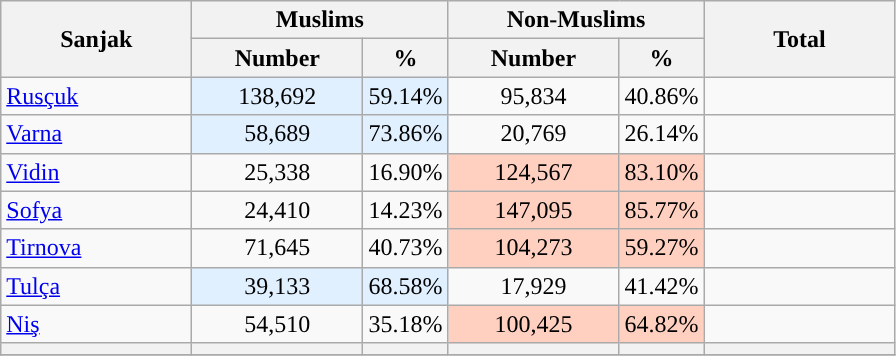<table class="wikitable sortable" text-align:left;>
<tr>
<th rowspan="2" style="width:90pt;" "text-align="left">Sanjak</th>
<th colspan="2" style="width:90pt;" style="background:#E0F0FF;">Muslims</th>
<th colspan="2" style="width:90pt;" style="background:#FFD0C0;">Non-Muslims</th>
<th rowspan="2" style="width:90pt;">Total</th>
</tr>
<tr>
<th style="width:80pt; ">Number</th>
<th style="width:10pt;">%</th>
<th style="width:80pt;">Number</th>
<th style="width:10pt;">%</th>
</tr>
<tr>
<td><a href='#'>Rusçuk</a></td>
<td align="center" style="background:#E0F0FF;">138,692</td>
<td style="background:#E0F0FF;">59.14%</td>
<td align="center">95,834</td>
<td>40.86%</td>
<td align="right"></td>
</tr>
<tr>
<td><a href='#'>Varna</a></td>
<td align="center" style="background:#E0F0FF;">58,689</td>
<td style="background:#E0F0FF;">73.86%</td>
<td align="center">20,769</td>
<td>26.14%</td>
<td align="right"></td>
</tr>
<tr>
<td><a href='#'>Vidin</a></td>
<td align="center">25,338</td>
<td>16.90%</td>
<td align="center" style="background:#FFD0C0;">124,567</td>
<td style="background:#FFD0C0;">83.10%</td>
<td align="right"></td>
</tr>
<tr>
<td><a href='#'>Sofya</a></td>
<td align="center">24,410</td>
<td>14.23%</td>
<td align="center" style="background:#FFD0C0;">147,095</td>
<td style="background:#FFD0C0;">85.77%</td>
<td align="right"></td>
</tr>
<tr>
<td><a href='#'>Tirnova</a></td>
<td align="center">71,645</td>
<td>40.73%</td>
<td align="center" style="background:#FFD0C0;">104,273</td>
<td style="background:#FFD0C0;">59.27%</td>
<td align="right"></td>
</tr>
<tr>
<td><a href='#'>Tulça</a></td>
<td align="center" style="background:#E0F0FF;">39,133</td>
<td style="background:#E0F0FF;">68.58%</td>
<td align="center">17,929</td>
<td>41.42%</td>
<td align="right"></td>
</tr>
<tr>
<td><a href='#'>Niş</a></td>
<td align="center">54,510</td>
<td>35.18%</td>
<td align="center" style="background:#FFD0C0;">100,425</td>
<td style="background:#FFD0C0;">64.82%</td>
<td align="right"></td>
</tr>
<tr>
<th style="text-align:left;"></th>
<th></th>
<th></th>
<th></th>
<th></th>
<th style="text-align:right;"></th>
</tr>
<tr>
</tr>
</table>
